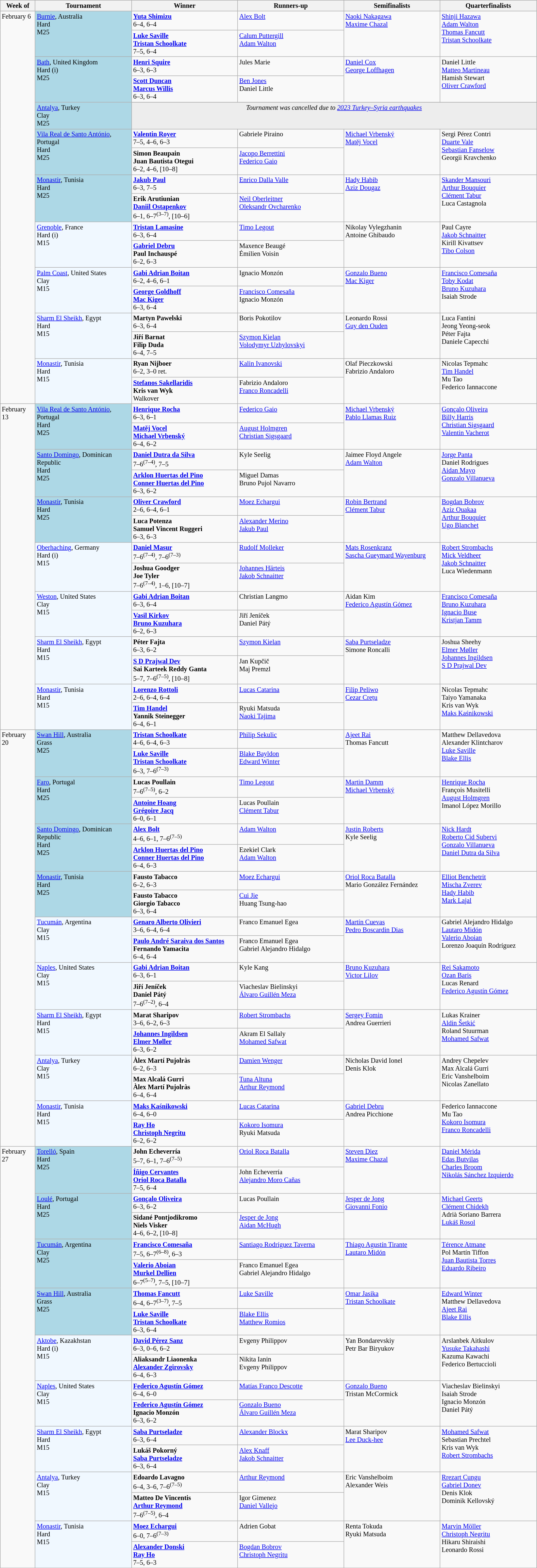<table class="wikitable" style="font-size:85%;">
<tr>
<th width="65">Week of</th>
<th style="width:190px;">Tournament</th>
<th style="width:210px;">Winner</th>
<th style="width:210px;">Runners-up</th>
<th style="width:190px;">Semifinalists</th>
<th style="width:190px;">Quarterfinalists</th>
</tr>
<tr style="vertical-align:top">
<td rowspan=18>February 6</td>
<td rowspan="2" style="background:lightblue;"><a href='#'>Burnie</a>, Australia <br> Hard <br> M25 <br> </td>
<td><strong> <a href='#'>Yuta Shimizu</a></strong> <br> 6–4, 6–4</td>
<td> <a href='#'>Alex Bolt</a></td>
<td rowspan=2> <a href='#'>Naoki Nakagawa</a> <br>  <a href='#'>Maxime Chazal</a></td>
<td rowspan=2> <a href='#'>Shinji Hazawa</a> <br>  <a href='#'>Adam Walton</a> <br>  <a href='#'>Thomas Fancutt</a> <br>  <a href='#'>Tristan Schoolkate</a></td>
</tr>
<tr style="vertical-align:top">
<td><strong> <a href='#'>Luke Saville</a> <br>  <a href='#'>Tristan Schoolkate</a></strong> <br> 7–5, 6–4</td>
<td> <a href='#'>Calum Puttergill</a> <br> <a href='#'>Adam Walton</a></td>
</tr>
<tr style="vertical-align:top">
<td rowspan="2" style="background:lightblue;"><a href='#'>Bath</a>, United Kingdom <br> Hard (i) <br> M25 <br> </td>
<td><strong> <a href='#'>Henri Squire</a></strong> <br> 6–3, 6–3</td>
<td> Jules Marie</td>
<td rowspan=2> <a href='#'>Daniel Cox</a> <br>  <a href='#'>George Loffhagen</a></td>
<td rowspan=2> Daniel Little <br>  <a href='#'>Matteo Martineau</a> <br>  Hamish Stewart <br>  <a href='#'>Oliver Crawford</a></td>
</tr>
<tr style="vertical-align:top">
<td><strong> <a href='#'>Scott Duncan</a> <br>  <a href='#'>Marcus Willis</a></strong> <br> 6–3, 6–4</td>
<td> <a href='#'>Ben Jones</a> <br> Daniel Little</td>
</tr>
<tr style="vertical-align:top">
<td rowspan="2" style="background:lightblue;"><a href='#'>Antalya</a>, Turkey <br> Clay <br> M25 <br> </td>
</tr>
<tr valign=top>
<td colspan=4 rowspan=1 style="text-align:center; background:#ededed;"><em>Tournament was cancelled due to <a href='#'>2023 Turkey–Syria earthquakes</a></em></td>
</tr>
<tr valign=top>
<td rowspan="2" style="background:lightblue;"><a href='#'>Vila Real de Santo António</a>, Portugal <br> Hard <br> M25 <br> </td>
<td><strong> <a href='#'>Valentin Royer</a></strong> <br> 7–5, 4–6, 6–3</td>
<td> Gabriele Piraino</td>
<td rowspan=2> <a href='#'>Michael Vrbenský</a> <br>  <a href='#'>Matěj Vocel</a></td>
<td rowspan=2> Sergi Pérez Contri <br>  <a href='#'>Duarte Vale</a> <br>  <a href='#'>Sebastian Fanselow</a> <br>  Georgii Kravchenko</td>
</tr>
<tr style="vertical-align:top">
<td><strong> Simon Beaupain <br>  Juan Bautista Otegui</strong> <br> 6–2, 4–6, [10–8]</td>
<td> <a href='#'>Jacopo Berrettini</a> <br>  <a href='#'>Federico Gaio</a></td>
</tr>
<tr style="vertical-align:top">
<td rowspan="2" style="background:lightblue;"><a href='#'>Monastir</a>, Tunisia <br> Hard <br> M25 <br> </td>
<td><strong> <a href='#'>Jakub Paul</a></strong> <br> 6–3, 7–5</td>
<td> <a href='#'>Enrico Dalla Valle</a></td>
<td rowspan=2> <a href='#'>Hady Habib</a> <br>  <a href='#'>Aziz Dougaz</a></td>
<td rowspan=2> <a href='#'>Skander Mansouri</a> <br>  <a href='#'>Arthur Bouquier</a> <br>  <a href='#'>Clément Tabur</a> <br>  Luca Castagnola</td>
</tr>
<tr style="vertical-align:top">
<td><strong> Erik Arutiunian <br>  <a href='#'>Daniil Ostapenkov</a></strong> <br> 6–1, 6–7<sup>(3–7)</sup>, [10–6]</td>
<td> <a href='#'>Neil Oberleitner</a> <br>  <a href='#'>Oleksandr Ovcharenko</a></td>
</tr>
<tr style="vertical-align:top">
<td rowspan="2" style="background:#f0f8ff;"><a href='#'>Grenoble</a>, France <br> Hard (i) <br> M15 <br> </td>
<td><strong> <a href='#'>Tristan Lamasine</a></strong> <br> 6–3, 6–4</td>
<td> <a href='#'>Timo Legout</a></td>
<td rowspan=2> Nikolay Vylegzhanin <br>  Antoine Ghibaudo</td>
<td rowspan=2> Paul Cayre <br>  <a href='#'>Jakob Schnaitter</a> <br>  Kirill Kivattsev <br>  <a href='#'>Tibo Colson</a></td>
</tr>
<tr style="vertical-align:top">
<td><strong> <a href='#'>Gabriel Debru</a> <br>  Paul Inchauspé</strong> <br> 6–2, 6–3</td>
<td> Maxence Beaugé <br> Émilien Voisin</td>
</tr>
<tr style="vertical-align:top">
<td rowspan="2" style="background:#f0f8ff;"><a href='#'>Palm Coast</a>, United States <br> Clay <br> M15 <br> </td>
<td><strong> <a href='#'>Gabi Adrian Boitan</a></strong> <br> 6–2, 4–6, 6–1</td>
<td> Ignacio Monzón</td>
<td rowspan=2> <a href='#'>Gonzalo Bueno</a> <br>  <a href='#'>Mac Kiger</a></td>
<td rowspan=2> <a href='#'>Francisco Comesaña</a> <br>  <a href='#'>Toby Kodat</a> <br>  <a href='#'>Bruno Kuzuhara</a> <br>  Isaiah Strode</td>
</tr>
<tr style="vertical-align:top">
<td><strong> <a href='#'>George Goldhoff</a> <br>  <a href='#'>Mac Kiger</a></strong> <br> 6–3, 6–4</td>
<td> <a href='#'>Francisco Comesaña</a> <br> Ignacio Monzón</td>
</tr>
<tr style="vertical-align:top">
<td rowspan="2" style="background:#f0f8ff;"><a href='#'>Sharm El Sheikh</a>, Egypt <br> Hard <br> M15 <br> </td>
<td><strong> Martyn Pawelski</strong> <br> 6–3, 6–4</td>
<td> Boris Pokotilov</td>
<td rowspan=2> Leonardo Rossi <br>  <a href='#'>Guy den Ouden</a></td>
<td rowspan=2> Luca Fantini <br>  Jeong Yeong-seok <br>  Péter Fajta <br>  Daniele Capecchi</td>
</tr>
<tr style="vertical-align:top">
<td><strong> Jiří Barnat <br>  Filip Duda</strong> <br> 6–4, 7–5</td>
<td> <a href='#'>Szymon Kielan</a> <br> <a href='#'>Volodymyr Uzhylovskyi</a></td>
</tr>
<tr style="vertical-align:top">
<td rowspan="2" style="background:#f0f8ff;"><a href='#'>Monastir</a>, Tunisia <br> Hard <br> M15 <br> </td>
<td><strong> Ryan Nijboer</strong> <br> 6–2, 3–0 ret.</td>
<td> <a href='#'>Kalin Ivanovski</a></td>
<td rowspan=2> Olaf Pieczkowski <br>  Fabrizio Andaloro</td>
<td rowspan=2> Nicolas Tepmahc <br>  <a href='#'>Tim Handel</a> <br>  Mu Tao <br>  Federico Iannaccone</td>
</tr>
<tr style="vertical-align:top">
<td><strong> <a href='#'>Stefanos Sakellaridis</a> <br>  Kris van Wyk</strong> <br> Walkover</td>
<td> Fabrizio Andaloro <br> <a href='#'>Franco Roncadelli</a></td>
</tr>
<tr style="vertical-align:top">
<td rowspan=14>February 13</td>
<td rowspan="2" style="background:lightblue;"><a href='#'>Vila Real de Santo António</a>, Portugal <br> Hard <br> M25 <br> </td>
<td><strong> <a href='#'>Henrique Rocha</a></strong> <br> 6–3, 6–1</td>
<td> <a href='#'>Federico Gaio</a></td>
<td rowspan=2> <a href='#'>Michael Vrbenský</a> <br>  <a href='#'>Pablo Llamas Ruiz</a></td>
<td rowspan=2> <a href='#'>Gonçalo Oliveira</a> <br>  <a href='#'>Billy Harris</a> <br>  <a href='#'>Christian Sigsgaard</a> <br>  <a href='#'>Valentin Vacherot</a></td>
</tr>
<tr style="vertical-align:top">
<td><strong> <a href='#'>Matěj Vocel</a> <br>  <a href='#'>Michael Vrbenský</a></strong> <br> 6–4, 6–2</td>
<td> <a href='#'>August Holmgren</a> <br>  <a href='#'>Christian Sigsgaard</a></td>
</tr>
<tr style="vertical-align:top">
<td rowspan="2" style="background:lightblue;"><a href='#'>Santo Domingo</a>, Dominican Republic <br> Hard <br> M25 <br> </td>
<td><strong> <a href='#'>Daniel Dutra da Silva</a></strong> <br> 7–6<sup>(7–4)</sup>, 7–5</td>
<td> Kyle Seelig</td>
<td rowspan=2> Jaimee Floyd Angele <br>  <a href='#'>Adam Walton</a></td>
<td rowspan=2> <a href='#'>Jorge Panta</a> <br>  Daniel Rodrigues <br>  <a href='#'>Aidan Mayo</a> <br>  <a href='#'>Gonzalo Villanueva</a></td>
</tr>
<tr style="vertical-align:top">
<td><strong> <a href='#'>Arklon Huertas del Pino</a> <br>  <a href='#'>Conner Huertas del Pino</a></strong> <br> 6–3, 6–2</td>
<td> Miguel Damas <br> Bruno Pujol Navarro</td>
</tr>
<tr style="vertical-align:top">
<td rowspan="2" style="background:lightblue;"><a href='#'>Monastir</a>, Tunisia <br> Hard <br> M25 <br> </td>
<td><strong> <a href='#'>Oliver Crawford</a></strong> <br> 2–6, 6–4, 6–1</td>
<td> <a href='#'>Moez Echargui</a></td>
<td rowspan=2> <a href='#'>Robin Bertrand</a> <br>  <a href='#'>Clément Tabur</a></td>
<td rowspan=2> <a href='#'>Bogdan Bobrov</a> <br>  <a href='#'>Aziz Ouakaa</a> <br>  <a href='#'>Arthur Bouquier</a> <br>  <a href='#'>Ugo Blanchet</a></td>
</tr>
<tr style="vertical-align:top">
<td><strong> Luca Potenza <br>  Samuel Vincent Ruggeri</strong> <br> 6–3, 6–3</td>
<td> <a href='#'>Alexander Merino</a> <br> <a href='#'>Jakub Paul</a></td>
</tr>
<tr style="vertical-align:top">
<td rowspan="2" style="background:#f0f8ff;"><a href='#'>Oberhaching</a>, Germany <br> Hard (i) <br> M15 <br> </td>
<td><strong> <a href='#'>Daniel Masur</a></strong> <br>7–6<sup>(7–4)</sup>, 7–6<sup>(7–3)</sup></td>
<td> <a href='#'>Rudolf Molleker</a></td>
<td rowspan=2> <a href='#'>Mats Rosenkranz</a> <br>  <a href='#'>Sascha Gueymard Wayenburg</a></td>
<td rowspan=2> <a href='#'>Robert Strombachs</a> <br>  <a href='#'>Mick Veldheer</a> <br>  <a href='#'>Jakob Schnaitter</a> <br>  Luca Wiedenmann</td>
</tr>
<tr style="vertical-align:top">
<td><strong> Joshua Goodger <br>  Joe Tyler</strong> <br> 7–6<sup>(7–4)</sup>, 1–6, [10–7]</td>
<td> <a href='#'>Johannes Härteis</a> <br> <a href='#'>Jakob Schnaitter</a></td>
</tr>
<tr style="vertical-align:top">
<td rowspan="2" style="background:#f0f8ff;"><a href='#'>Weston</a>, United States <br> Clay <br> M15 <br> </td>
<td><strong> <a href='#'>Gabi Adrian Boitan</a></strong> <br> 6–3, 6–4</td>
<td> Christian Langmo</td>
<td rowspan=2> Aidan Kim <br>  <a href='#'>Federico Agustín Gómez</a></td>
<td rowspan=2> <a href='#'>Francisco Comesaña</a> <br>  <a href='#'>Bruno Kuzuhara</a> <br>  <a href='#'>Ignacio Buse</a> <br>  <a href='#'>Kristjan Tamm</a></td>
</tr>
<tr style="vertical-align:top">
<td><strong> <a href='#'>Vasil Kirkov</a> <br>  <a href='#'>Bruno Kuzuhara</a></strong> <br> 6–2, 6–3</td>
<td> Jiří Jeníček <br>  Daniel Pátý</td>
</tr>
<tr style="vertical-align:top">
<td rowspan="2" style="background:#f0f8ff;"><a href='#'>Sharm El Sheikh</a>, Egypt <br> Hard <br> M15 <br> </td>
<td><strong> Péter Fajta</strong> <br> 6–3, 6–2</td>
<td> <a href='#'>Szymon Kielan</a></td>
<td rowspan=2> <a href='#'>Saba Purtseladze</a> <br>  Simone Roncalli</td>
<td rowspan=2> Joshua Sheehy <br>  <a href='#'>Elmer Møller</a> <br>  <a href='#'>Johannes Ingildsen</a> <br>  <a href='#'>S D Prajwal Dev</a></td>
</tr>
<tr style="vertical-align:top">
<td><strong> <a href='#'>S D Prajwal Dev</a> <br>  Sai Karteek Reddy Ganta</strong> <br> 5–7, 7–6<sup>(7–5)</sup>, [10–8]</td>
<td> Jan Kupčič <br> Maj Premzl</td>
</tr>
<tr style="vertical-align:top">
<td rowspan="2" style="background:#f0f8ff;"><a href='#'>Monastir</a>, Tunisia <br> Hard <br> M15 <br> </td>
<td><strong> <a href='#'>Lorenzo Rottoli</a></strong> <br> 2–6, 6–4, 6–4</td>
<td> <a href='#'>Lucas Catarina</a></td>
<td rowspan=2> <a href='#'>Filip Peliwo</a> <br>  <a href='#'>Cezar Crețu</a></td>
<td rowspan=2> Nicolas Tepmahc <br>  Taiyo Yamanaka <br>  Kris van Wyk <br>  <a href='#'>Maks Kaśnikowski</a></td>
</tr>
<tr style="vertical-align:top">
<td><strong> <a href='#'>Tim Handel</a> <br>  Yannik Steinegger</strong> <br> 6–4, 6–1</td>
<td> Ryuki Matsuda <br> <a href='#'>Naoki Tajima</a></td>
</tr>
<tr style="vertical-align:top">
<td rowspan=18>February 20</td>
<td rowspan="2" style="background:lightblue;"><a href='#'>Swan Hill</a>, Australia <br> Grass <br> M25 <br> </td>
<td><strong> <a href='#'>Tristan Schoolkate</a></strong> <br> 4–6, 6–4, 6–3</td>
<td> <a href='#'>Philip Sekulic</a></td>
<td rowspan=2> <a href='#'>Ajeet Rai</a> <br>  Thomas Fancutt</td>
<td rowspan=2> Matthew Dellavedova <br>  Alexander Klintcharov <br>  <a href='#'>Luke Saville</a> <br>  <a href='#'>Blake Ellis</a></td>
</tr>
<tr style="vertical-align:top">
<td><strong> <a href='#'>Luke Saville</a> <br>  <a href='#'>Tristan Schoolkate</a></strong> <br> 6–3, 7–6<sup>(7–3)</sup></td>
<td> <a href='#'>Blake Bayldon</a> <br> <a href='#'>Edward Winter</a></td>
</tr>
<tr style="vertical-align:top">
<td rowspan="2" style="background:lightblue;"><a href='#'>Faro</a>, Portugal <br> Hard <br> M25 <br> </td>
<td><strong> Lucas Poullain</strong> <br> 7–6<sup>(7–5)</sup>, 6–2</td>
<td> <a href='#'>Timo Legout</a></td>
<td rowspan=2> <a href='#'>Martin Damm</a> <br>  <a href='#'>Michael Vrbenský</a></td>
<td rowspan=2> <a href='#'>Henrique Rocha</a> <br>  François Musitelli <br>  <a href='#'>August Holmgren</a> <br>  Imanol López Morillo</td>
</tr>
<tr style="vertical-align:top">
<td><strong> <a href='#'>Antoine Hoang</a> <br>  <a href='#'>Grégoire Jacq</a></strong> <br> 6–0, 6–1</td>
<td> Lucas Poullain <br> <a href='#'>Clément Tabur</a></td>
</tr>
<tr style="vertical-align:top">
<td rowspan="2" style="background:lightblue;"><a href='#'>Santo Domingo</a>, Dominican Republic <br> Hard <br> M25 <br> </td>
<td><strong> <a href='#'>Alex Bolt</a></strong> <br> 4–6, 6–1, 7–6<sup>(7–5)</sup></td>
<td> <a href='#'>Adam Walton</a></td>
<td rowspan=2> <a href='#'>Justin Roberts</a> <br>  Kyle Seelig</td>
<td rowspan=2> <a href='#'>Nick Hardt</a> <br>  <a href='#'>Roberto Cid Subervi</a> <br>  <a href='#'>Gonzalo Villanueva</a> <br>  <a href='#'>Daniel Dutra da Silva</a></td>
</tr>
<tr style="vertical-align:top">
<td><strong> <a href='#'>Arklon Huertas del Pino</a> <br>  <a href='#'>Conner Huertas del Pino</a></strong> <br> 6–4, 6–3</td>
<td> Ezekiel Clark <br> <a href='#'>Adam Walton</a></td>
</tr>
<tr style="vertical-align:top">
<td rowspan="2" style="background:lightblue;"><a href='#'>Monastir</a>, Tunisia <br> Hard <br> M25 <br> </td>
<td><strong> Fausto Tabacco</strong> <br> 6–2, 6–3</td>
<td> <a href='#'>Moez Echargui</a></td>
<td rowspan=2> <a href='#'>Oriol Roca Batalla</a> <br>  Mario González Fernández</td>
<td rowspan=2> <a href='#'>Elliot Benchetrit</a> <br>  <a href='#'>Mischa Zverev</a> <br>  <a href='#'>Hady Habib</a> <br>  <a href='#'>Mark Lajal</a></td>
</tr>
<tr style="vertical-align:top">
<td><strong> Fausto Tabacco <br>  Giorgio Tabacco</strong> <br> 6–3, 6–4</td>
<td> <a href='#'>Cui Jie</a> <br> Huang Tsung-hao</td>
</tr>
<tr style="vertical-align:top">
<td rowspan="2" style="background:#f0f8ff;"><a href='#'>Tucumán</a>, Argentina <br> Clay <br> M15 <br> </td>
<td><strong> <a href='#'>Genaro Alberto Olivieri</a></strong> <br> 3–6, 6–4, 6–4</td>
<td> Franco Emanuel Egea</td>
<td rowspan=2> <a href='#'>Martín Cuevas</a> <br>  <a href='#'>Pedro Boscardin Dias</a></td>
<td rowspan=2> Gabriel Alejandro Hidalgo <br>  <a href='#'>Lautaro Midón</a> <br>  <a href='#'>Valerio Aboian</a> <br>  Lorenzo Joaquín Rodríguez</td>
</tr>
<tr style="vertical-align:top">
<td><strong> <a href='#'>Paulo André Saraiva dos Santos</a> <br>  Fernando Yamacita</strong> <br> 6–4, 6–4</td>
<td> Franco Emanuel Egea <br> Gabriel Alejandro Hidalgo</td>
</tr>
<tr style="vertical-align:top">
<td rowspan="2" style="background:#f0f8ff;"><a href='#'>Naples</a>, United States <br> Clay <br> M15 <br> </td>
<td><strong> <a href='#'>Gabi Adrian Boitan</a></strong> <br> 6–3, 6–1</td>
<td> Kyle Kang</td>
<td rowspan=2> <a href='#'>Bruno Kuzuhara</a> <br>  <a href='#'>Victor Lilov</a></td>
<td rowspan=2> <a href='#'>Rei Sakamoto</a> <br>  <a href='#'>Ozan Baris</a> <br>  Lucas Renard <br>  <a href='#'>Federico Agustín Gómez</a></td>
</tr>
<tr style="vertical-align:top">
<td><strong> Jiří Jeníček <br>  Daniel Pátý</strong> <br> 7–6<sup>(7–2)</sup>, 6–4</td>
<td> Viacheslav Bielinskyi <br> <a href='#'>Álvaro Guillén Meza</a></td>
</tr>
<tr style="vertical-align:top">
<td rowspan="2" style="background:#f0f8ff;"><a href='#'>Sharm El Sheikh</a>, Egypt <br> Hard <br> M15 <br> </td>
<td><strong> Marat Sharipov</strong> <br> 3–6, 6–2, 6–3</td>
<td> <a href='#'>Robert Strombachs</a></td>
<td rowspan=2> <a href='#'>Sergey Fomin</a> <br>  Andrea Guerrieri</td>
<td rowspan=2> Lukas Krainer <br>  <a href='#'>Aldin Šetkić</a> <br>  Roland Stuurman <br>  <a href='#'>Mohamed Safwat</a></td>
</tr>
<tr style="vertical-align:top">
<td><strong> <a href='#'>Johannes Ingildsen</a> <br>  <a href='#'>Elmer Møller</a></strong> <br> 6–3, 6–2</td>
<td> Akram El Sallaly <br> <a href='#'>Mohamed Safwat</a></td>
</tr>
<tr style="vertical-align:top">
<td rowspan="2" style="background:#f0f8ff;"><a href='#'>Antalya</a>, Turkey <br> Clay <br> M15 <br> </td>
<td><strong> Àlex Martí Pujolràs</strong> <br> 6–2, 6–3</td>
<td> <a href='#'>Damien Wenger</a></td>
<td rowspan=2> Nicholas David Ionel <br>  Denis Klok</td>
<td rowspan=2> Andrey Chepelev <br>  Max Alcalá Gurri <br>  Eric Vanshelboim <br>  Nicolas Zanellato</td>
</tr>
<tr style="vertical-align:top">
<td><strong> Max Alcalá Gurri <br>  Àlex Martí Pujolràs</strong> <br> 6–4, 6–4</td>
<td> <a href='#'>Tuna Altuna</a> <br> <a href='#'>Arthur Reymond</a></td>
</tr>
<tr style="vertical-align:top">
<td rowspan="2" style="background:#f0f8ff;"><a href='#'>Monastir</a>, Tunisia <br> Hard <br> M15 <br> </td>
<td><strong> <a href='#'>Maks Kaśnikowski</a></strong> <br> 6–4, 6–0</td>
<td> <a href='#'>Lucas Catarina</a></td>
<td rowspan=2> <a href='#'>Gabriel Debru</a> <br>  Andrea Picchione</td>
<td rowspan=2> Federico Iannaccone <br>  Mu Tao <br>  <a href='#'>Kokoro Isomura</a> <br>  <a href='#'>Franco Roncadelli</a></td>
</tr>
<tr style="vertical-align:top">
<td><strong> <a href='#'>Ray Ho</a> <br>  <a href='#'>Christoph Negritu</a></strong> <br> 6–2, 6–2</td>
<td> <a href='#'>Kokoro Isomura</a> <br> Ryuki Matsuda</td>
</tr>
<tr style="vertical-align:top">
<td rowspan=18>February 27</td>
<td rowspan="2" style="background:lightblue;"><a href='#'>Torelló</a>, Spain <br> Hard <br> M25 <br> </td>
<td><strong> John Echeverría</strong> <br> 5–7, 6–1, 7–6<sup>(7–5)</sup></td>
<td> <a href='#'>Oriol Roca Batalla</a></td>
<td rowspan=2> <a href='#'>Steven Diez</a> <br>  <a href='#'>Maxime Chazal</a></td>
<td rowspan=2> <a href='#'>Daniel Mérida</a> <br>  <a href='#'>Edas Butvilas</a> <br>  <a href='#'>Charles Broom</a> <br>  <a href='#'>Nikolás Sánchez Izquierdo</a></td>
</tr>
<tr style="vertical-align:top">
<td><strong> <a href='#'>Íñigo Cervantes</a> <br>  <a href='#'>Oriol Roca Batalla</a></strong> <br> 7–5, 6–4</td>
<td> John Echeverría <br> <a href='#'>Alejandro Moro Cañas</a></td>
</tr>
<tr style="vertical-align:top">
<td rowspan="2" style="background:lightblue;"><a href='#'>Loulé</a>, Portugal <br> Hard <br> M25 <br> </td>
<td><strong> <a href='#'>Gonçalo Oliveira</a></strong> <br> 6–3, 6–2</td>
<td> Lucas Poullain</td>
<td rowspan=2> <a href='#'>Jesper de Jong</a> <br>  <a href='#'>Giovanni Fonio</a></td>
<td rowspan=2> <a href='#'>Michael Geerts</a> <br>  <a href='#'>Clément Chidekh</a> <br>  Adrià Soriano Barrera <br>  <a href='#'>Lukáš Rosol</a></td>
</tr>
<tr style="vertical-align:top">
<td><strong> Sidané Pontjodikromo <br>  Niels Visker</strong> <br> 4–6, 6–2, [10–8]</td>
<td> <a href='#'>Jesper de Jong</a> <br> <a href='#'>Aidan McHugh</a></td>
</tr>
<tr style="vertical-align:top">
<td rowspan="2" style="background:lightblue;"><a href='#'>Tucumán</a>, Argentina <br> Clay <br> M25 <br> </td>
<td><strong> <a href='#'>Francisco Comesaña</a></strong> <br> 7–5, 6–7<sup>(6–8)</sup>, 6–3</td>
<td> <a href='#'>Santiago Rodríguez Taverna</a></td>
<td rowspan=2> <a href='#'>Thiago Agustín Tirante</a> <br>  <a href='#'>Lautaro Midón</a></td>
<td rowspan=2> <a href='#'>Térence Atmane</a> <br>  Pol Martín Tiffon <br>  <a href='#'>Juan Bautista Torres</a> <br>  <a href='#'>Eduardo Ribeiro</a></td>
</tr>
<tr style="vertical-align:top">
<td><strong> <a href='#'>Valerio Aboian</a> <br>  <a href='#'>Murkel Dellien</a></strong> <br> 6–7<sup>(5–7)</sup>, 7–5, [10–7]</td>
<td> Franco Emanuel Egea <br> Gabriel Alejandro Hidalgo</td>
</tr>
<tr style="vertical-align:top">
<td rowspan="2" style="background:lightblue;"><a href='#'>Swan Hill</a>, Australia <br> Grass <br> M25 <br> </td>
<td><strong> <a href='#'>Thomas Fancutt</a></strong> <br> 6–4, 6–7<sup>(3–7)</sup>, 7–5</td>
<td> <a href='#'>Luke Saville</a></td>
<td rowspan=2> <a href='#'>Omar Jasika</a> <br>  <a href='#'>Tristan Schoolkate</a></td>
<td rowspan=2> <a href='#'>Edward Winter</a> <br>  Matthew Dellavedova <br>  <a href='#'>Ajeet Rai</a> <br>  <a href='#'>Blake Ellis</a></td>
</tr>
<tr style="vertical-align:top">
<td><strong> <a href='#'>Luke Saville</a> <br>  <a href='#'>Tristan Schoolkate</a></strong> <br> 6–3, 6–4</td>
<td> <a href='#'>Blake Ellis</a> <br> <a href='#'>Matthew Romios</a></td>
</tr>
<tr style="vertical-align:top">
<td rowspan="2" style="background:#f0f8ff;"><a href='#'>Aktobe</a>, Kazakhstan <br> Hard (i) <br> M15 <br> </td>
<td><strong> <a href='#'>David Pérez Sanz</a></strong> <br> 6–3, 0–6, 6–2</td>
<td> Evgeny Philippov</td>
<td rowspan=2> Yan Bondarevskiy <br>  Petr Bar Biryukov</td>
<td rowspan=2> Arslanbek Aitkulov <br>  <a href='#'>Yusuke Takahashi</a> <br>  Kazuma Kawachi <br>  Federico Bertuccioli</td>
</tr>
<tr style="vertical-align:top">
<td><strong> Aliaksandr Liaonenka <br>  <a href='#'>Alexander Zgirovsky</a></strong> <br> 6–4, 6–3</td>
<td> Nikita Ianin <br> Evgeny Philippov</td>
</tr>
<tr style="vertical-align:top">
<td rowspan="2" style="background:#f0f8ff;"><a href='#'>Naples</a>, United States <br> Clay <br> M15 <br> </td>
<td><strong> <a href='#'>Federico Agustín Gómez</a></strong> <br> 6–4, 6–0</td>
<td> <a href='#'>Matías Franco Descotte</a></td>
<td rowspan=2> <a href='#'>Gonzalo Bueno</a> <br>  Tristan McCormick</td>
<td rowspan=2> Viacheslav Bielinskyi <br>  Isaiah Strode <br>  Ignacio Monzón <br>  Daniel Pátý</td>
</tr>
<tr style="vertical-align:top">
<td><strong> <a href='#'>Federico Agustín Gómez</a> <br>  Ignacio Monzón</strong> <br> 6–3, 6–2</td>
<td> <a href='#'>Gonzalo Bueno</a> <br>  <a href='#'>Álvaro Guillén Meza</a></td>
</tr>
<tr style="vertical-align:top">
<td rowspan="2" style="background:#f0f8ff;"><a href='#'>Sharm El Sheikh</a>, Egypt <br> Hard <br> M15 <br> </td>
<td><strong> <a href='#'>Saba Purtseladze</a></strong> <br> 6–3, 6–4</td>
<td> <a href='#'>Alexander Blockx</a></td>
<td rowspan=2> Marat Sharipov <br>  <a href='#'>Lee Duck-hee</a></td>
<td rowspan=2> <a href='#'>Mohamed Safwat</a> <br>  Sebastian Prechtel <br>  Kris van Wyk <br>  <a href='#'>Robert Strombachs</a></td>
</tr>
<tr style="vertical-align:top">
<td><strong> Lukáš Pokorný <br>  <a href='#'>Saba Purtseladze</a></strong> <br> 6–3, 6–4</td>
<td> <a href='#'>Alex Knaff</a> <br> <a href='#'>Jakob Schnaitter</a></td>
</tr>
<tr style="vertical-align:top">
<td rowspan="2" style="background:#f0f8ff;"><a href='#'>Antalya</a>, Turkey <br> Clay <br> M15 <br> </td>
<td><strong> Edoardo Lavagno</strong> <br> 6–4, 3–6, 7–6<sup>(7–5)</sup></td>
<td> <a href='#'>Arthur Reymond</a></td>
<td rowspan=2> Eric Vanshelboim <br>  Alexander Weis</td>
<td rowspan=2> <a href='#'>Rrezart Cungu</a> <br>  <a href='#'>Gabriel Donev</a> <br>  Denis Klok <br>  Dominik Kellovský</td>
</tr>
<tr style="vertical-align:top">
<td><strong> Matteo De Vincentis <br>  <a href='#'>Arthur Reymond</a></strong> <br> 7–6<sup>(7–5)</sup>, 6–4</td>
<td> Igor Gimenez <br> <a href='#'>Daniel Vallejo</a></td>
</tr>
<tr style="vertical-align:top">
<td rowspan="2" style="background:#f0f8ff;"><a href='#'>Monastir</a>, Tunisia <br> Hard <br> M15 <br> </td>
<td><strong> <a href='#'>Moez Echargui</a></strong> <br> 6–0, 7–6<sup>(7–3)</sup></td>
<td> Adrien Gobat</td>
<td rowspan=2> Renta Tokuda <br>  Ryuki Matsuda</td>
<td rowspan=2> <a href='#'>Marvin Möller</a> <br>  <a href='#'>Christoph Negritu</a> <br>  Hikaru Shiraishi <br>  Leonardo Rossi</td>
</tr>
<tr style="vertical-align:top">
<td><strong> <a href='#'>Alexander Donski</a> <br>  <a href='#'>Ray Ho</a></strong> <br> 7–5, 6–3</td>
<td> <a href='#'>Bogdan Bobrov</a> <br> <a href='#'>Christoph Negritu</a></td>
</tr>
<tr style="vertical-align:top">
</tr>
</table>
